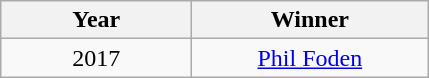<table class="wikitable">
<tr>
<th style="width:120px;">Year</th>
<th style="width:150px;">Winner</th>
</tr>
<tr>
<td style="text-align:center;">2017</td>
<td style="text-align:center;"> <a href='#'>Phil Foden</a></td>
</tr>
</table>
